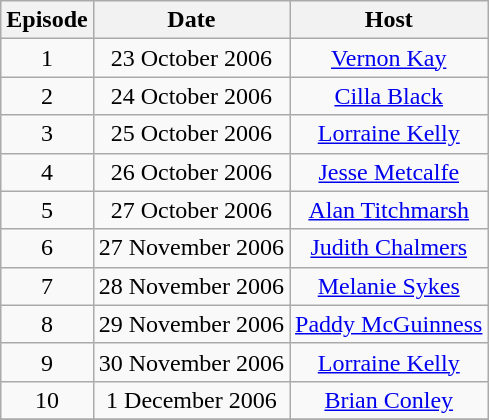<table class="wikitable" style="text-align:center;">
<tr>
<th>Episode</th>
<th>Date</th>
<th>Host</th>
</tr>
<tr>
<td>1</td>
<td>23 October 2006</td>
<td><a href='#'>Vernon Kay</a></td>
</tr>
<tr>
<td>2</td>
<td>24 October 2006</td>
<td><a href='#'>Cilla Black</a></td>
</tr>
<tr>
<td>3</td>
<td>25 October 2006</td>
<td><a href='#'>Lorraine Kelly</a></td>
</tr>
<tr>
<td>4</td>
<td>26 October 2006</td>
<td><a href='#'>Jesse Metcalfe</a></td>
</tr>
<tr>
<td>5</td>
<td>27 October 2006</td>
<td><a href='#'>Alan Titchmarsh</a></td>
</tr>
<tr>
<td>6</td>
<td>27 November 2006</td>
<td><a href='#'>Judith Chalmers</a></td>
</tr>
<tr>
<td>7</td>
<td>28 November 2006</td>
<td><a href='#'>Melanie Sykes</a></td>
</tr>
<tr>
<td>8</td>
<td>29 November 2006</td>
<td><a href='#'>Paddy McGuinness</a></td>
</tr>
<tr>
<td>9</td>
<td>30 November 2006</td>
<td><a href='#'>Lorraine Kelly</a></td>
</tr>
<tr>
<td>10</td>
<td>1 December 2006</td>
<td><a href='#'>Brian Conley</a></td>
</tr>
<tr>
</tr>
</table>
